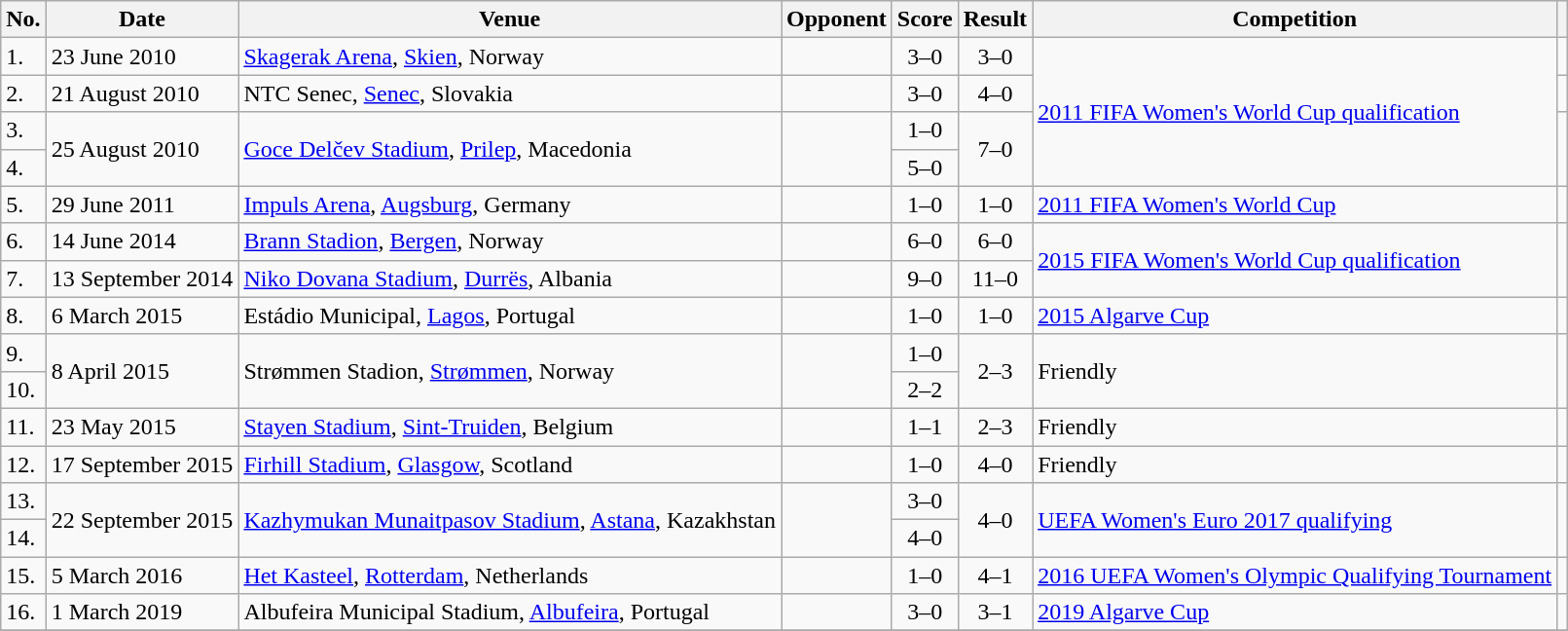<table class="wikitable sortable">
<tr>
<th scope="col">No.</th>
<th scope="col">Date</th>
<th scope="col">Venue</th>
<th scope="col">Opponent</th>
<th scope="col">Score</th>
<th scope="col">Result</th>
<th scope="col">Competition</th>
<th scope="col" class="unsortable"></th>
</tr>
<tr>
<td>1.</td>
<td>23 June 2010</td>
<td><a href='#'>Skagerak Arena</a>, <a href='#'>Skien</a>, Norway</td>
<td></td>
<td align=center>3–0</td>
<td align=center>3–0</td>
<td rowspan="4"><a href='#'>2011 FIFA Women's World Cup qualification</a></td>
<td></td>
</tr>
<tr>
<td>2.</td>
<td>21 August 2010</td>
<td>NTC Senec, <a href='#'>Senec</a>, Slovakia</td>
<td></td>
<td align=center>3–0</td>
<td align=center>4–0</td>
<td></td>
</tr>
<tr>
<td>3.</td>
<td rowspan="2">25 August 2010</td>
<td rowspan="2"><a href='#'>Goce Delčev Stadium</a>, <a href='#'>Prilep</a>, Macedonia</td>
<td rowspan="2"></td>
<td align=center>1–0</td>
<td rowspan="2" align="center">7–0</td>
<td rowspan="2"></td>
</tr>
<tr>
<td>4.</td>
<td align=center>5–0</td>
</tr>
<tr>
<td>5.</td>
<td>29 June 2011</td>
<td><a href='#'>Impuls Arena</a>, <a href='#'>Augsburg</a>, Germany</td>
<td></td>
<td align=center>1–0</td>
<td align=center>1–0</td>
<td><a href='#'>2011 FIFA Women's World Cup</a></td>
<td></td>
</tr>
<tr>
<td>6.</td>
<td>14 June 2014</td>
<td><a href='#'>Brann Stadion</a>, <a href='#'>Bergen</a>, Norway</td>
<td></td>
<td align=center>6–0</td>
<td align=center>6–0</td>
<td rowspan="2"><a href='#'>2015 FIFA Women's World Cup qualification</a></td>
<td rowspan="2"></td>
</tr>
<tr>
<td>7.</td>
<td>13 September 2014</td>
<td><a href='#'>Niko Dovana Stadium</a>, <a href='#'>Durrës</a>, Albania</td>
<td></td>
<td align=center>9–0</td>
<td align=center>11–0</td>
</tr>
<tr>
<td>8.</td>
<td>6 March 2015</td>
<td>Estádio Municipal, <a href='#'>Lagos</a>, Portugal</td>
<td></td>
<td align=center>1–0</td>
<td align=center>1–0</td>
<td><a href='#'>2015 Algarve Cup</a></td>
<td></td>
</tr>
<tr>
<td>9.</td>
<td rowspan="2">8 April 2015</td>
<td rowspan="2">Strømmen Stadion, <a href='#'>Strømmen</a>, Norway</td>
<td rowspan="2"></td>
<td align=center>1–0</td>
<td rowspan="2" align=center>2–3</td>
<td rowspan="2">Friendly</td>
<td rowspan="2"></td>
</tr>
<tr>
<td>10.</td>
<td align=center>2–2</td>
</tr>
<tr>
<td>11.</td>
<td>23 May 2015</td>
<td><a href='#'>Stayen Stadium</a>, <a href='#'>Sint-Truiden</a>, Belgium</td>
<td></td>
<td align=center>1–1</td>
<td align=center>2–3</td>
<td>Friendly</td>
<td></td>
</tr>
<tr>
<td>12.</td>
<td>17 September 2015</td>
<td><a href='#'>Firhill Stadium</a>, <a href='#'>Glasgow</a>, Scotland</td>
<td></td>
<td align=center>1–0</td>
<td align=center>4–0</td>
<td>Friendly</td>
<td></td>
</tr>
<tr>
<td>13.</td>
<td rowspan="2">22 September 2015</td>
<td rowspan="2"><a href='#'>Kazhymukan Munaitpasov Stadium</a>, <a href='#'>Astana</a>, Kazakhstan</td>
<td rowspan="2"></td>
<td align=center>3–0</td>
<td rowspan="2" align=center>4–0</td>
<td rowspan="2"><a href='#'>UEFA Women's Euro 2017 qualifying</a></td>
<td rowspan="2"></td>
</tr>
<tr>
<td>14.</td>
<td align=center>4–0</td>
</tr>
<tr>
<td>15.</td>
<td>5 March 2016</td>
<td><a href='#'>Het Kasteel</a>, <a href='#'>Rotterdam</a>, Netherlands</td>
<td></td>
<td align=center>1–0</td>
<td align=center>4–1</td>
<td><a href='#'>2016 UEFA Women's Olympic Qualifying Tournament</a></td>
<td></td>
</tr>
<tr>
<td>16.</td>
<td>1 March 2019</td>
<td>Albufeira Municipal Stadium, <a href='#'>Albufeira</a>, Portugal</td>
<td></td>
<td align=center>3–0</td>
<td align=center>3–1</td>
<td><a href='#'>2019 Algarve Cup</a></td>
<td></td>
</tr>
<tr>
</tr>
</table>
